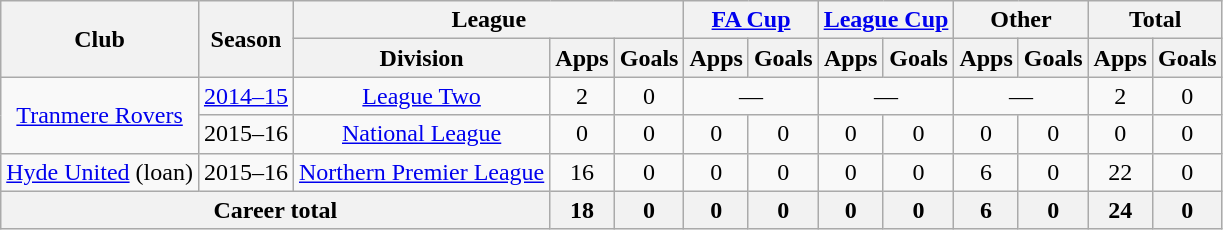<table class="wikitable" style="text-align: center;">
<tr>
<th rowspan="2">Club</th>
<th rowspan="2">Season</th>
<th colspan="3">League</th>
<th colspan="2"><a href='#'>FA Cup</a></th>
<th colspan="2"><a href='#'>League Cup</a></th>
<th colspan="2">Other</th>
<th colspan="2">Total</th>
</tr>
<tr>
<th>Division</th>
<th>Apps</th>
<th>Goals</th>
<th>Apps</th>
<th>Goals</th>
<th>Apps</th>
<th>Goals</th>
<th>Apps</th>
<th>Goals</th>
<th>Apps</th>
<th>Goals</th>
</tr>
<tr>
<td rowspan="2" valign="center"><a href='#'>Tranmere Rovers</a></td>
<td><a href='#'>2014–15</a></td>
<td><a href='#'>League Two</a></td>
<td>2</td>
<td>0</td>
<td colspan="2">—</td>
<td colspan="2">—</td>
<td colspan="2">—</td>
<td>2</td>
<td>0</td>
</tr>
<tr>
<td>2015–16</td>
<td><a href='#'>National League</a></td>
<td>0</td>
<td>0</td>
<td>0</td>
<td>0</td>
<td>0</td>
<td>0</td>
<td>0</td>
<td>0</td>
<td>0</td>
<td>0</td>
</tr>
<tr>
<td valign="center"><a href='#'>Hyde United</a> (loan)</td>
<td>2015–16</td>
<td><a href='#'>Northern Premier League</a></td>
<td>16</td>
<td>0</td>
<td>0</td>
<td>0</td>
<td>0</td>
<td>0</td>
<td>6</td>
<td>0</td>
<td>22</td>
<td>0</td>
</tr>
<tr>
<th colspan=3>Career total</th>
<th>18</th>
<th>0</th>
<th>0</th>
<th>0</th>
<th>0</th>
<th>0</th>
<th>6</th>
<th>0</th>
<th>24</th>
<th>0</th>
</tr>
</table>
